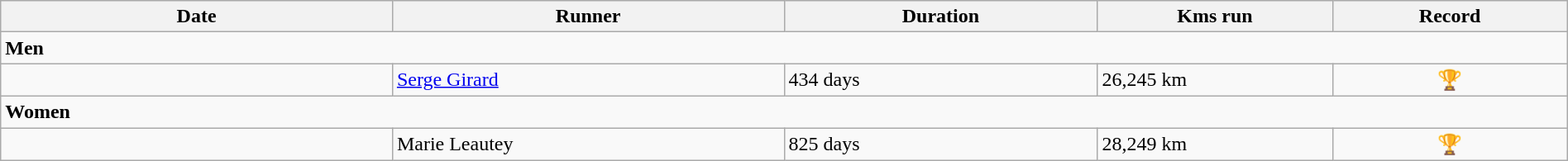<table class="wikitable sortable" style=width:100%>
<tr>
<th width="25%">Date</th>
<th width="25%">Runner</th>
<th width="20%">Duration</th>
<th width="15%">Kms run</th>
<th width="15%">Record</th>
</tr>
<tr>
<td colspan="5"><strong>Men</strong></td>
</tr>
<tr>
<td></td>
<td><a href='#'>Serge Girard</a></td>
<td>434 days</td>
<td>26,245 km</td>
<td align="center"><strong>🏆</strong></td>
</tr>
<tr>
<td colspan="5"><strong>Women</strong></td>
</tr>
<tr>
<td></td>
<td>Marie Leautey</td>
<td>825 days</td>
<td>28,249 km</td>
<td align="center"><strong>🏆</strong></td>
</tr>
</table>
